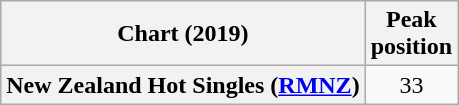<table class="wikitable plainrowheaders" style="text-align:center">
<tr>
<th scope="col">Chart (2019)</th>
<th scope="col">Peak<br>position</th>
</tr>
<tr>
<th scope="row">New Zealand Hot Singles (<a href='#'>RMNZ</a>)</th>
<td>33</td>
</tr>
</table>
